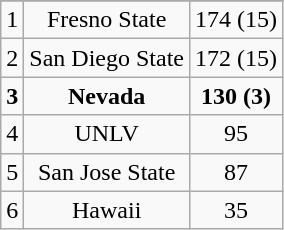<table class="wikitable" style="display: inline-table;">
<tr align="center">
</tr>
<tr align="center">
<td>1</td>
<td>Fresno State</td>
<td>174 (15)</td>
</tr>
<tr align="center">
<td>2</td>
<td>San Diego State</td>
<td>172 (15)</td>
</tr>
<tr align="center">
<td><strong>3</strong></td>
<td><strong>Nevada</strong></td>
<td><strong>130 (3)</strong></td>
</tr>
<tr align="center">
<td>4</td>
<td>UNLV</td>
<td>95</td>
</tr>
<tr align="center">
<td>5</td>
<td>San Jose State</td>
<td>87</td>
</tr>
<tr align="center">
<td>6</td>
<td>Hawaii</td>
<td>35</td>
</tr>
</table>
